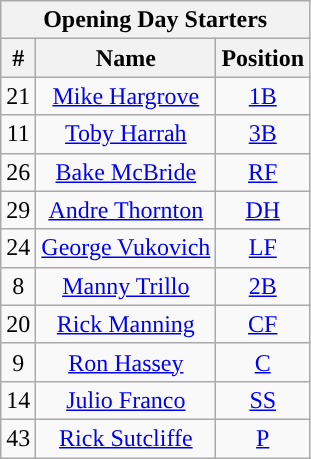<table class="wikitable" style="text-align:center">
<tr>
<th colspan="3">Opening Day Starters</th>
</tr>
<tr>
<th>#</th>
<th>Name</th>
<th>Position</th>
</tr>
<tr>
<td>21</td>
<td><a href='#'>Mike Hargrove</a></td>
<td><a href='#'>1B</a></td>
</tr>
<tr>
<td>11</td>
<td><a href='#'>Toby Harrah</a></td>
<td><a href='#'>3B</a></td>
</tr>
<tr>
<td>26</td>
<td><a href='#'>Bake McBride</a></td>
<td><a href='#'>RF</a></td>
</tr>
<tr>
<td>29</td>
<td><a href='#'>Andre Thornton</a></td>
<td><a href='#'>DH</a></td>
</tr>
<tr>
<td>24</td>
<td><a href='#'>George Vukovich</a></td>
<td><a href='#'>LF</a></td>
</tr>
<tr>
<td>8</td>
<td><a href='#'>Manny Trillo</a></td>
<td><a href='#'>2B</a></td>
</tr>
<tr>
<td>20</td>
<td><a href='#'>Rick Manning</a></td>
<td><a href='#'>CF</a></td>
</tr>
<tr>
<td>9</td>
<td><a href='#'>Ron Hassey</a></td>
<td><a href='#'>C</a></td>
</tr>
<tr>
<td>14</td>
<td><a href='#'>Julio Franco</a></td>
<td><a href='#'>SS</a></td>
</tr>
<tr>
<td>43</td>
<td><a href='#'>Rick Sutcliffe</a></td>
<td><a href='#'>P</a></td>
</tr>
</table>
